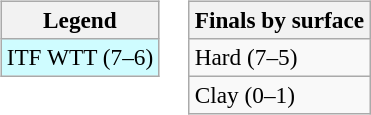<table>
<tr valign=top>
<td><br><table class="wikitable" style=font-size:97%>
<tr>
<th>Legend</th>
</tr>
<tr style="background:#cffcff;">
<td>ITF WTT (7–6)</td>
</tr>
</table>
</td>
<td><br><table class="wikitable" style=font-size:97%>
<tr>
<th>Finals by surface</th>
</tr>
<tr>
<td>Hard (7–5)</td>
</tr>
<tr>
<td>Clay (0–1)</td>
</tr>
</table>
</td>
</tr>
</table>
